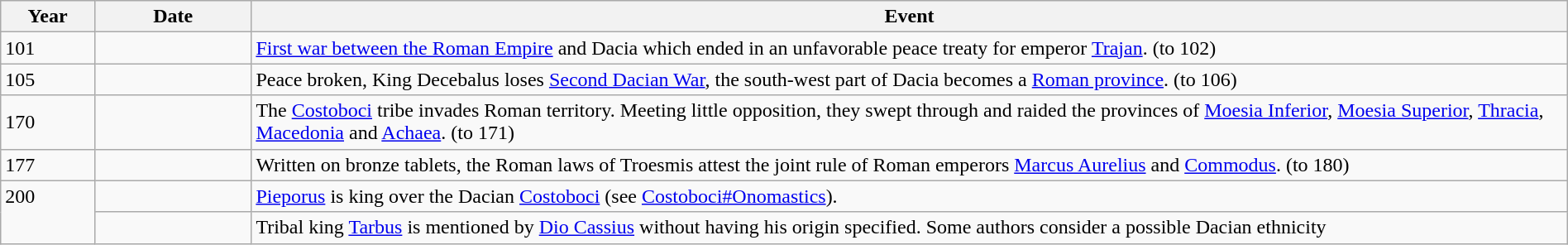<table class="wikitable" width="100%">
<tr>
<th style="width:6%">Year</th>
<th style="width:10%">Date</th>
<th>Event</th>
</tr>
<tr>
<td>101</td>
<td></td>
<td><a href='#'>First war between the Roman Empire</a> and Dacia which ended in an unfavorable peace treaty for emperor <a href='#'>Trajan</a>. (to 102)</td>
</tr>
<tr>
<td>105</td>
<td></td>
<td>Peace broken, King Decebalus loses <a href='#'>Second Dacian War</a>, the south-west part of Dacia becomes a <a href='#'>Roman province</a>. (to 106)</td>
</tr>
<tr>
<td>170</td>
<td></td>
<td>The <a href='#'>Costoboci</a> tribe invades Roman territory. Meeting little opposition, they swept through and raided the provinces of <a href='#'>Moesia Inferior</a>, <a href='#'>Moesia Superior</a>, <a href='#'>Thracia</a>, <a href='#'>Macedonia</a> and <a href='#'>Achaea</a>. (to 171)</td>
</tr>
<tr>
<td>177</td>
<td></td>
<td>Written on bronze tablets, the Roman laws of Troesmis attest the joint rule of Roman emperors <a href='#'>Marcus Aurelius</a> and <a href='#'>Commodus</a>. (to 180)</td>
</tr>
<tr>
<td rowspan="5" valign="top">200</td>
<td></td>
<td><a href='#'>Pieporus</a> is king over the Dacian <a href='#'>Costoboci</a> (see <a href='#'>Costoboci#Onomastics</a>).</td>
</tr>
<tr>
<td></td>
<td>Tribal king <a href='#'>Tarbus</a> is mentioned by <a href='#'>Dio Cassius</a> without having his origin specified. Some authors consider a possible Dacian ethnicity</td>
</tr>
</table>
